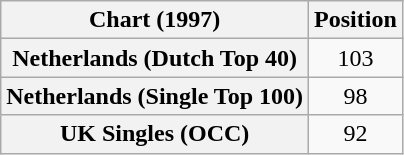<table class="wikitable sortable plainrowheaders" style="text-align:center">
<tr>
<th scope="col">Chart (1997)</th>
<th scope="col">Position</th>
</tr>
<tr>
<th scope="row">Netherlands (Dutch Top 40)</th>
<td>103</td>
</tr>
<tr>
<th scope="row">Netherlands (Single Top 100)</th>
<td>98</td>
</tr>
<tr>
<th scope="row">UK Singles (OCC)</th>
<td>92</td>
</tr>
</table>
